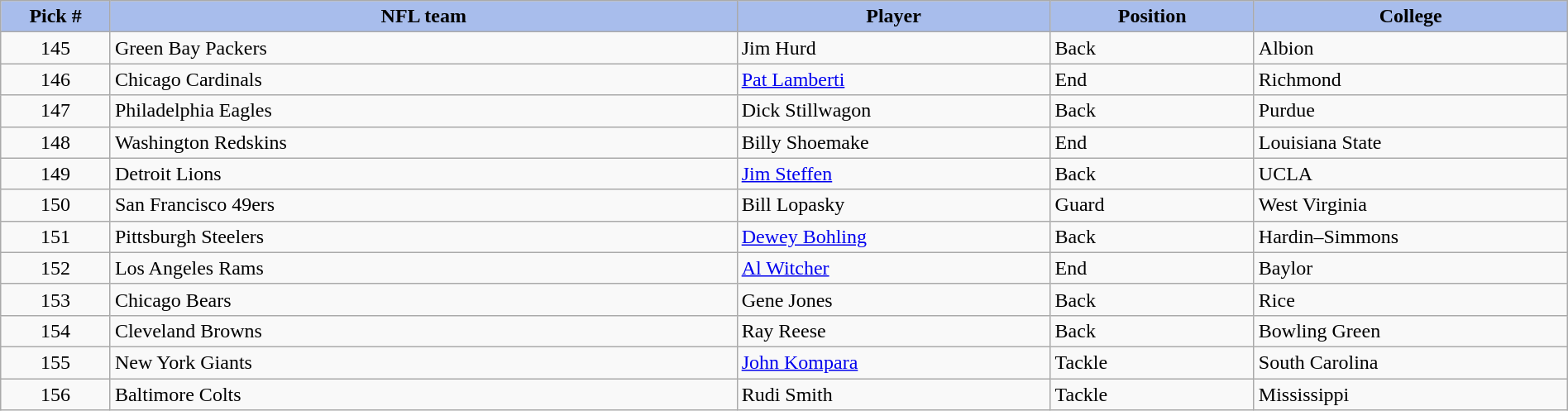<table class="wikitable sortable sortable" style="width: 100%">
<tr>
<th style="background:#A8BDEC;" width=7%>Pick #</th>
<th width=40% style="background:#A8BDEC;">NFL team</th>
<th width=20% style="background:#A8BDEC;">Player</th>
<th width=13% style="background:#A8BDEC;">Position</th>
<th style="background:#A8BDEC;">College</th>
</tr>
<tr>
<td align=center>145</td>
<td>Green Bay Packers</td>
<td>Jim Hurd</td>
<td>Back</td>
<td>Albion</td>
</tr>
<tr>
<td align=center>146</td>
<td>Chicago Cardinals</td>
<td><a href='#'>Pat Lamberti</a></td>
<td>End</td>
<td>Richmond</td>
</tr>
<tr>
<td align=center>147</td>
<td>Philadelphia Eagles</td>
<td>Dick Stillwagon</td>
<td>Back</td>
<td>Purdue</td>
</tr>
<tr>
<td align=center>148</td>
<td>Washington Redskins</td>
<td>Billy Shoemake</td>
<td>End</td>
<td>Louisiana State</td>
</tr>
<tr>
<td align=center>149</td>
<td>Detroit Lions</td>
<td><a href='#'>Jim Steffen</a></td>
<td>Back</td>
<td>UCLA</td>
</tr>
<tr>
<td align=center>150</td>
<td>San Francisco 49ers</td>
<td>Bill Lopasky</td>
<td>Guard</td>
<td>West Virginia</td>
</tr>
<tr>
<td align=center>151</td>
<td>Pittsburgh Steelers</td>
<td><a href='#'>Dewey Bohling</a></td>
<td>Back</td>
<td>Hardin–Simmons</td>
</tr>
<tr>
<td align=center>152</td>
<td>Los Angeles Rams</td>
<td><a href='#'>Al Witcher</a></td>
<td>End</td>
<td>Baylor</td>
</tr>
<tr>
<td align=center>153</td>
<td>Chicago Bears</td>
<td>Gene Jones</td>
<td>Back</td>
<td>Rice</td>
</tr>
<tr>
<td align=center>154</td>
<td>Cleveland Browns</td>
<td>Ray Reese</td>
<td>Back</td>
<td>Bowling Green</td>
</tr>
<tr>
<td align=center>155</td>
<td>New York Giants</td>
<td><a href='#'>John Kompara</a></td>
<td>Tackle</td>
<td>South Carolina</td>
</tr>
<tr>
<td align=center>156</td>
<td>Baltimore Colts</td>
<td>Rudi Smith</td>
<td>Tackle</td>
<td>Mississippi</td>
</tr>
</table>
